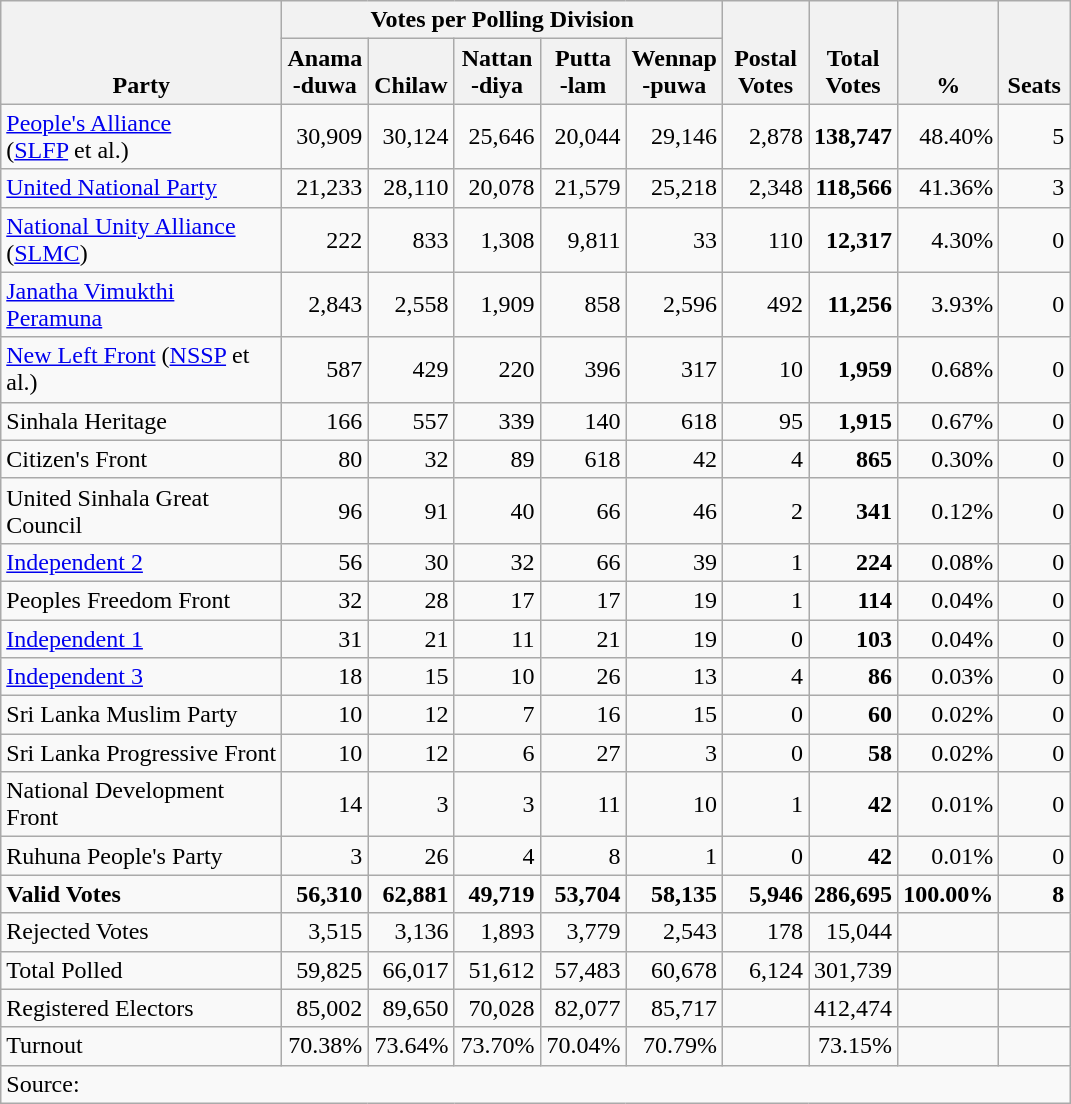<table class="wikitable" border="1" style="text-align:right;">
<tr>
<th align=left valign=bottom rowspan=2 width="180">Party</th>
<th colspan=5>Votes per Polling Division</th>
<th align=center valign=bottom rowspan=2 width="50">Postal<br>Votes</th>
<th align=center valign=bottom rowspan=2 width="50">Total Votes</th>
<th align=center valign=bottom rowspan=2 width="50">%</th>
<th align=center valign=bottom rowspan=2 width="40">Seats</th>
</tr>
<tr>
<th align=center valign=bottom width="50">Anama<br>-duwa</th>
<th align=center valign=bottom width="50">Chilaw</th>
<th align=center valign=bottom width="50">Nattan<br>-diya</th>
<th align=center valign=bottom width="50">Putta<br>-lam</th>
<th align=center valign=bottom width="50">Wennap<br>-puwa</th>
</tr>
<tr>
<td align=left><a href='#'>People's Alliance</a><br>(<a href='#'>SLFP</a> et al.)</td>
<td>30,909</td>
<td>30,124</td>
<td>25,646</td>
<td>20,044</td>
<td>29,146</td>
<td>2,878</td>
<td><strong>138,747</strong></td>
<td>48.40%</td>
<td>5</td>
</tr>
<tr>
<td align=left><a href='#'>United National Party</a></td>
<td>21,233</td>
<td>28,110</td>
<td>20,078</td>
<td>21,579</td>
<td>25,218</td>
<td>2,348</td>
<td><strong>118,566</strong></td>
<td>41.36%</td>
<td>3</td>
</tr>
<tr>
<td align=left><a href='#'>National Unity Alliance</a> (<a href='#'>SLMC</a>)</td>
<td>222</td>
<td>833</td>
<td>1,308</td>
<td>9,811</td>
<td>33</td>
<td>110</td>
<td><strong>12,317</strong></td>
<td>4.30%</td>
<td>0</td>
</tr>
<tr>
<td align=left><a href='#'>Janatha Vimukthi Peramuna</a></td>
<td>2,843</td>
<td>2,558</td>
<td>1,909</td>
<td>858</td>
<td>2,596</td>
<td>492</td>
<td><strong>11,256</strong></td>
<td>3.93%</td>
<td>0</td>
</tr>
<tr>
<td align=left><a href='#'>New Left Front</a> (<a href='#'>NSSP</a> et al.)</td>
<td>587</td>
<td>429</td>
<td>220</td>
<td>396</td>
<td>317</td>
<td>10</td>
<td><strong>1,959</strong></td>
<td>0.68%</td>
<td>0</td>
</tr>
<tr>
<td align=left>Sinhala Heritage</td>
<td>166</td>
<td>557</td>
<td>339</td>
<td>140</td>
<td>618</td>
<td>95</td>
<td><strong>1,915</strong></td>
<td>0.67%</td>
<td>0</td>
</tr>
<tr>
<td align=left>Citizen's Front</td>
<td>80</td>
<td>32</td>
<td>89</td>
<td>618</td>
<td>42</td>
<td>4</td>
<td><strong>865</strong></td>
<td>0.30%</td>
<td>0</td>
</tr>
<tr>
<td align=left>United Sinhala Great Council</td>
<td>96</td>
<td>91</td>
<td>40</td>
<td>66</td>
<td>46</td>
<td>2</td>
<td><strong>341</strong></td>
<td>0.12%</td>
<td>0</td>
</tr>
<tr>
<td align=left><a href='#'>Independent 2</a></td>
<td>56</td>
<td>30</td>
<td>32</td>
<td>66</td>
<td>39</td>
<td>1</td>
<td><strong>224</strong></td>
<td>0.08%</td>
<td>0</td>
</tr>
<tr>
<td align=left>Peoples Freedom Front</td>
<td>32</td>
<td>28</td>
<td>17</td>
<td>17</td>
<td>19</td>
<td>1</td>
<td><strong>114</strong></td>
<td>0.04%</td>
<td>0</td>
</tr>
<tr>
<td align=left><a href='#'>Independent 1</a></td>
<td>31</td>
<td>21</td>
<td>11</td>
<td>21</td>
<td>19</td>
<td>0</td>
<td><strong>103</strong></td>
<td>0.04%</td>
<td>0</td>
</tr>
<tr>
<td align=left><a href='#'>Independent 3</a></td>
<td>18</td>
<td>15</td>
<td>10</td>
<td>26</td>
<td>13</td>
<td>4</td>
<td><strong>86</strong></td>
<td>0.03%</td>
<td>0</td>
</tr>
<tr>
<td align=left>Sri Lanka Muslim Party</td>
<td>10</td>
<td>12</td>
<td>7</td>
<td>16</td>
<td>15</td>
<td>0</td>
<td><strong>60</strong></td>
<td>0.02%</td>
<td>0</td>
</tr>
<tr>
<td align=left>Sri Lanka Progressive Front</td>
<td>10</td>
<td>12</td>
<td>6</td>
<td>27</td>
<td>3</td>
<td>0</td>
<td><strong>58</strong></td>
<td>0.02%</td>
<td>0</td>
</tr>
<tr>
<td align=left>National Development Front</td>
<td>14</td>
<td>3</td>
<td>3</td>
<td>11</td>
<td>10</td>
<td>1</td>
<td><strong>42</strong></td>
<td>0.01%</td>
<td>0</td>
</tr>
<tr>
<td align=left>Ruhuna People's Party</td>
<td>3</td>
<td>26</td>
<td>4</td>
<td>8</td>
<td>1</td>
<td>0</td>
<td><strong>42</strong></td>
<td>0.01%</td>
<td>0</td>
</tr>
<tr>
<td align=left><strong>Valid Votes</strong></td>
<td><strong>56,310</strong></td>
<td><strong>62,881</strong></td>
<td><strong>49,719</strong></td>
<td><strong>53,704</strong></td>
<td><strong>58,135</strong></td>
<td><strong>5,946</strong></td>
<td><strong>286,695</strong></td>
<td><strong>100.00%</strong></td>
<td><strong>8</strong></td>
</tr>
<tr>
<td align=left>Rejected Votes</td>
<td>3,515</td>
<td>3,136</td>
<td>1,893</td>
<td>3,779</td>
<td>2,543</td>
<td>178</td>
<td>15,044</td>
<td></td>
<td></td>
</tr>
<tr>
<td align=left>Total Polled</td>
<td>59,825</td>
<td>66,017</td>
<td>51,612</td>
<td>57,483</td>
<td>60,678</td>
<td>6,124</td>
<td>301,739</td>
<td></td>
<td></td>
</tr>
<tr>
<td align=left>Registered Electors</td>
<td>85,002</td>
<td>89,650</td>
<td>70,028</td>
<td>82,077</td>
<td>85,717</td>
<td></td>
<td>412,474</td>
<td></td>
<td></td>
</tr>
<tr>
<td align=left>Turnout</td>
<td>70.38%</td>
<td>73.64%</td>
<td>73.70%</td>
<td>70.04%</td>
<td>70.79%</td>
<td></td>
<td>73.15%</td>
<td></td>
<td></td>
</tr>
<tr>
<td align=left colspan=11>Source:</td>
</tr>
</table>
